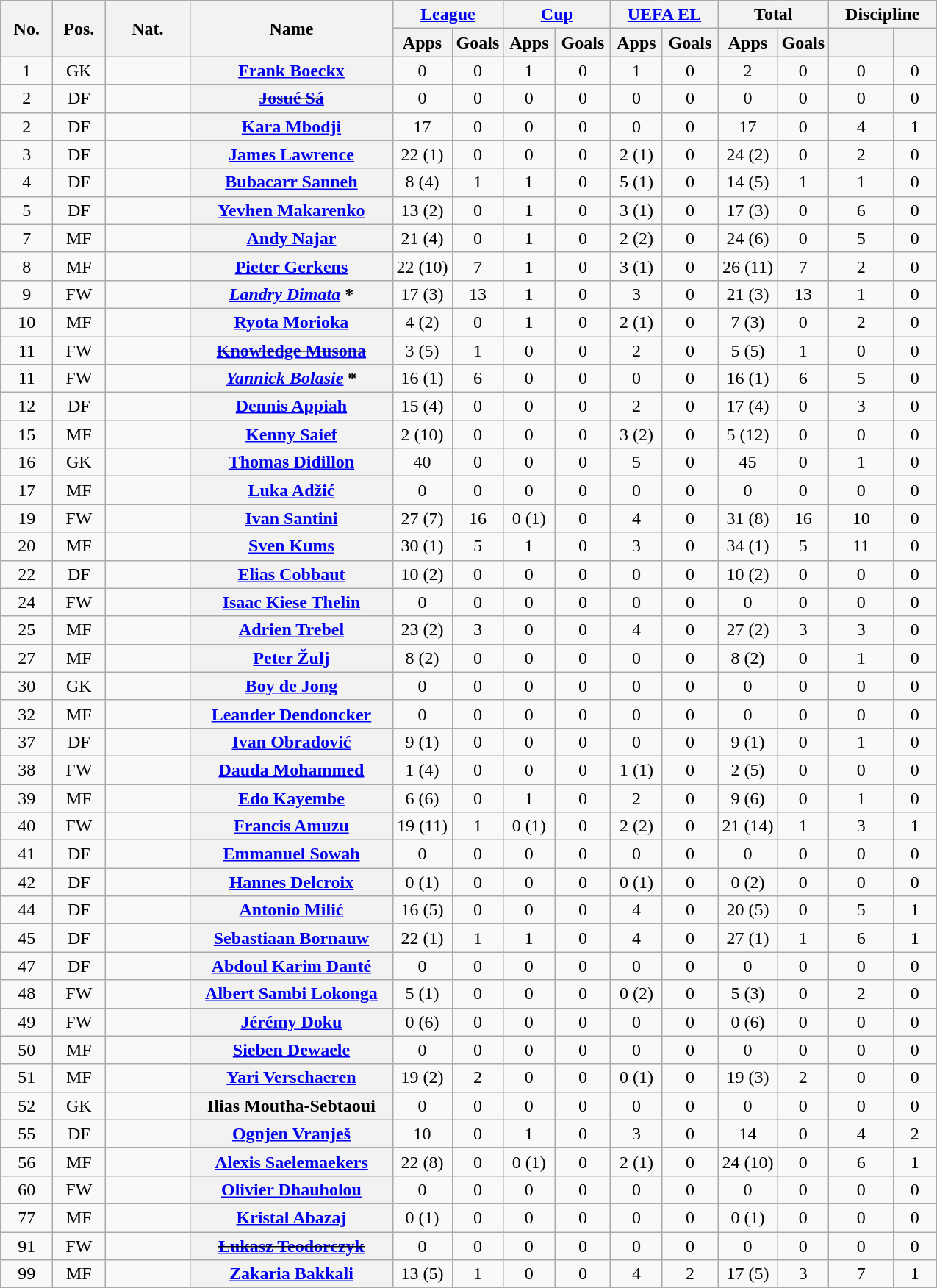<table class="wikitable plainrowheaders" style="text-align:center">
<tr>
<th rowspan="2" width="40">No.</th>
<th rowspan="2" width="40">Pos.</th>
<th rowspan="2" width="70">Nat.</th>
<th rowspan="2" width="176" scope="col">Name</th>
<th colspan="2" width="90"><a href='#'>League</a></th>
<th colspan="2" width="90"><a href='#'>Cup</a></th>
<th colspan="2" width="90"><a href='#'>UEFA EL</a></th>
<th colspan="2" width="90">Total</th>
<th colspan="2" width="90">Discipline</th>
</tr>
<tr>
<th scope="col">Apps</th>
<th scope="col">Goals</th>
<th scope="col">Apps</th>
<th scope="col">Goals</th>
<th scope="col">Apps</th>
<th scope="col">Goals</th>
<th scope="col">Apps</th>
<th scope="col">Goals</th>
<th scope="col"></th>
<th scope="col"></th>
</tr>
<tr>
<td>1</td>
<td>GK</td>
<td align="left"></td>
<th scope="row"><a href='#'>Frank Boeckx</a></th>
<td>0</td>
<td>0</td>
<td>1</td>
<td>0</td>
<td>1</td>
<td>0</td>
<td>2</td>
<td>0</td>
<td>0</td>
<td>0</td>
</tr>
<tr>
<td>2</td>
<td>DF</td>
<td align="left"></td>
<th scope="row"><s><a href='#'>Josué Sá</a></s> </th>
<td>0</td>
<td>0</td>
<td>0</td>
<td>0</td>
<td>0</td>
<td>0</td>
<td>0</td>
<td>0</td>
<td>0</td>
<td>0</td>
</tr>
<tr>
<td>2</td>
<td>DF</td>
<td align="left"></td>
<th scope="row"><a href='#'>Kara Mbodji</a></th>
<td>17</td>
<td>0</td>
<td>0</td>
<td>0</td>
<td>0</td>
<td>0</td>
<td>17</td>
<td>0</td>
<td>4</td>
<td>1</td>
</tr>
<tr>
<td>3</td>
<td>DF</td>
<td align="left"></td>
<th scope="row"><a href='#'>James Lawrence</a></th>
<td>22 (1)</td>
<td>0</td>
<td>0</td>
<td>0</td>
<td>2 (1)</td>
<td>0</td>
<td>24 (2)</td>
<td>0</td>
<td>2</td>
<td>0</td>
</tr>
<tr>
<td>4</td>
<td>DF</td>
<td align="left"></td>
<th scope="row"><a href='#'>Bubacarr Sanneh</a></th>
<td>8 (4)</td>
<td>1</td>
<td>1</td>
<td>0</td>
<td>5 (1)</td>
<td>0</td>
<td>14 (5)</td>
<td>1</td>
<td>1</td>
<td>0</td>
</tr>
<tr>
<td>5</td>
<td>DF</td>
<td align="left"></td>
<th scope="row"><a href='#'>Yevhen Makarenko</a></th>
<td>13 (2)</td>
<td>0</td>
<td>1</td>
<td>0</td>
<td>3 (1)</td>
<td>0</td>
<td>17 (3)</td>
<td>0</td>
<td>6</td>
<td>0</td>
</tr>
<tr>
<td>7</td>
<td>MF</td>
<td align="left"></td>
<th scope="row"><a href='#'>Andy Najar</a></th>
<td>21 (4)</td>
<td>0</td>
<td>1</td>
<td>0</td>
<td>2 (2)</td>
<td>0</td>
<td>24 (6)</td>
<td>0</td>
<td>5</td>
<td>0</td>
</tr>
<tr>
<td>8</td>
<td>MF</td>
<td align="left"></td>
<th scope="row"><a href='#'>Pieter Gerkens</a></th>
<td>22 (10)</td>
<td>7</td>
<td>1</td>
<td>0</td>
<td>3 (1)</td>
<td>0</td>
<td>26 (11)</td>
<td>7</td>
<td>2</td>
<td>0</td>
</tr>
<tr>
<td>9</td>
<td>FW</td>
<td align="left"></td>
<th scope="row"><em><a href='#'>Landry Dimata</a></em> *</th>
<td>17 (3)</td>
<td>13</td>
<td>1</td>
<td>0</td>
<td>3</td>
<td>0</td>
<td>21 (3)</td>
<td>13</td>
<td>1</td>
<td>0</td>
</tr>
<tr>
<td>10</td>
<td>MF</td>
<td align="left"></td>
<th scope="row"><a href='#'>Ryota Morioka</a></th>
<td>4 (2)</td>
<td>0</td>
<td>1</td>
<td>0</td>
<td>2 (1)</td>
<td>0</td>
<td>7 (3)</td>
<td>0</td>
<td>2</td>
<td>0</td>
</tr>
<tr>
<td>11</td>
<td>FW</td>
<td align="left"></td>
<th scope="row"><s><a href='#'>Knowledge Musona</a></s> </th>
<td>3 (5)</td>
<td>1</td>
<td>0</td>
<td>0</td>
<td>2</td>
<td>0</td>
<td>5 (5)</td>
<td>1</td>
<td>0</td>
<td>0</td>
</tr>
<tr>
<td>11</td>
<td>FW</td>
<td align="left"></td>
<th scope="row"><em><a href='#'>Yannick Bolasie</a></em> *</th>
<td>16 (1)</td>
<td>6</td>
<td>0</td>
<td>0</td>
<td>0</td>
<td>0</td>
<td>16 (1)</td>
<td>6</td>
<td>5</td>
<td>0</td>
</tr>
<tr>
<td>12</td>
<td>DF</td>
<td align="left"></td>
<th scope="row"><a href='#'>Dennis Appiah</a></th>
<td>15 (4)</td>
<td>0</td>
<td>0</td>
<td>0</td>
<td>2</td>
<td>0</td>
<td>17 (4)</td>
<td>0</td>
<td>3</td>
<td>0</td>
</tr>
<tr>
<td>15</td>
<td>MF</td>
<td align="left"></td>
<th scope="row"><a href='#'>Kenny Saief</a></th>
<td>2 (10)</td>
<td>0</td>
<td>0</td>
<td>0</td>
<td>3 (2)</td>
<td>0</td>
<td>5 (12)</td>
<td>0</td>
<td>0</td>
<td>0</td>
</tr>
<tr>
<td>16</td>
<td>GK</td>
<td align="left"></td>
<th scope="row"><a href='#'>Thomas Didillon</a></th>
<td>40</td>
<td>0</td>
<td>0</td>
<td>0</td>
<td>5</td>
<td>0</td>
<td>45</td>
<td>0</td>
<td>1</td>
<td>0</td>
</tr>
<tr>
<td>17</td>
<td>MF</td>
<td align="left"></td>
<th scope="row"><a href='#'>Luka Adžić</a></th>
<td>0</td>
<td>0</td>
<td>0</td>
<td>0</td>
<td>0</td>
<td>0</td>
<td>0</td>
<td>0</td>
<td>0</td>
<td>0</td>
</tr>
<tr>
<td>19</td>
<td>FW</td>
<td align="left"></td>
<th scope="row"><a href='#'>Ivan Santini</a></th>
<td>27 (7)</td>
<td>16</td>
<td>0 (1)</td>
<td>0</td>
<td>4</td>
<td>0</td>
<td>31 (8)</td>
<td>16</td>
<td>10</td>
<td>0</td>
</tr>
<tr>
<td>20</td>
<td>MF</td>
<td align="left"></td>
<th scope="row"><a href='#'>Sven Kums</a></th>
<td>30 (1)</td>
<td>5</td>
<td>1</td>
<td>0</td>
<td>3</td>
<td>0</td>
<td>34 (1)</td>
<td>5</td>
<td>11</td>
<td>0</td>
</tr>
<tr>
<td>22</td>
<td>DF</td>
<td align="left"></td>
<th scope="row"><a href='#'>Elias Cobbaut</a></th>
<td>10 (2)</td>
<td>0</td>
<td>0</td>
<td>0</td>
<td>0</td>
<td>0</td>
<td>10 (2)</td>
<td>0</td>
<td>0</td>
<td>0</td>
</tr>
<tr>
<td>24</td>
<td>FW</td>
<td align="left"></td>
<th scope="row"><a href='#'>Isaac Kiese Thelin</a></th>
<td>0</td>
<td>0</td>
<td>0</td>
<td>0</td>
<td>0</td>
<td>0</td>
<td>0</td>
<td>0</td>
<td>0</td>
<td>0</td>
</tr>
<tr>
<td>25</td>
<td>MF</td>
<td align="left"></td>
<th scope="row"><a href='#'>Adrien Trebel</a></th>
<td>23 (2)</td>
<td>3</td>
<td>0</td>
<td>0</td>
<td>4</td>
<td>0</td>
<td>27 (2)</td>
<td>3</td>
<td>3</td>
<td>0</td>
</tr>
<tr>
<td>27</td>
<td>MF</td>
<td align="left"></td>
<th scope="row"><a href='#'>Peter Žulj</a></th>
<td>8 (2)</td>
<td>0</td>
<td>0</td>
<td>0</td>
<td>0</td>
<td>0</td>
<td>8 (2)</td>
<td>0</td>
<td>1</td>
<td>0</td>
</tr>
<tr>
<td>30</td>
<td>GK</td>
<td align="left"></td>
<th scope="row"><a href='#'>Boy de Jong</a></th>
<td>0</td>
<td>0</td>
<td>0</td>
<td>0</td>
<td>0</td>
<td>0</td>
<td>0</td>
<td>0</td>
<td>0</td>
<td>0</td>
</tr>
<tr>
<td>32</td>
<td>MF</td>
<td align="left"></td>
<th scope="row"><a href='#'>Leander Dendoncker</a></th>
<td>0</td>
<td>0</td>
<td>0</td>
<td>0</td>
<td>0</td>
<td>0</td>
<td>0</td>
<td>0</td>
<td>0</td>
<td>0</td>
</tr>
<tr>
<td>37</td>
<td>DF</td>
<td align="left"></td>
<th scope="row"><a href='#'>Ivan Obradović</a></th>
<td>9 (1)</td>
<td>0</td>
<td>0</td>
<td>0</td>
<td>0</td>
<td>0</td>
<td>9 (1)</td>
<td>0</td>
<td>1</td>
<td>0</td>
</tr>
<tr>
<td>38</td>
<td>FW</td>
<td align="left"></td>
<th scope="row"><a href='#'>Dauda Mohammed</a></th>
<td>1 (4)</td>
<td>0</td>
<td>0</td>
<td>0</td>
<td>1 (1)</td>
<td>0</td>
<td>2 (5)</td>
<td>0</td>
<td>0</td>
<td>0</td>
</tr>
<tr>
<td>39</td>
<td>MF</td>
<td align="left"></td>
<th scope="row"><a href='#'>Edo Kayembe</a></th>
<td>6 (6)</td>
<td>0</td>
<td>1</td>
<td>0</td>
<td>2</td>
<td>0</td>
<td>9 (6)</td>
<td>0</td>
<td>1</td>
<td>0</td>
</tr>
<tr>
<td>40</td>
<td>FW</td>
<td align="left"></td>
<th scope="row"><a href='#'>Francis Amuzu</a></th>
<td>19 (11)</td>
<td>1</td>
<td>0 (1)</td>
<td>0</td>
<td>2 (2)</td>
<td>0</td>
<td>21 (14)</td>
<td>1</td>
<td>3</td>
<td>1</td>
</tr>
<tr>
<td>41</td>
<td>DF</td>
<td align="left"></td>
<th scope="row"><a href='#'>Emmanuel Sowah</a></th>
<td>0</td>
<td>0</td>
<td>0</td>
<td>0</td>
<td>0</td>
<td>0</td>
<td>0</td>
<td>0</td>
<td>0</td>
<td>0</td>
</tr>
<tr>
<td>42</td>
<td>DF</td>
<td align="left"></td>
<th scope="row"><a href='#'>Hannes Delcroix</a></th>
<td>0 (1)</td>
<td>0</td>
<td>0</td>
<td>0</td>
<td>0 (1)</td>
<td>0</td>
<td>0 (2)</td>
<td>0</td>
<td>0</td>
<td>0</td>
</tr>
<tr>
<td>44</td>
<td>DF</td>
<td align="left"></td>
<th scope="row"><a href='#'>Antonio Milić</a></th>
<td>16 (5)</td>
<td>0</td>
<td>0</td>
<td>0</td>
<td>4</td>
<td>0</td>
<td>20 (5)</td>
<td>0</td>
<td>5</td>
<td>1</td>
</tr>
<tr>
<td>45</td>
<td>DF</td>
<td align="left"></td>
<th scope="row"><a href='#'>Sebastiaan Bornauw</a></th>
<td>22 (1)</td>
<td>1</td>
<td>1</td>
<td>0</td>
<td>4</td>
<td>0</td>
<td>27 (1)</td>
<td>1</td>
<td>6</td>
<td>1</td>
</tr>
<tr>
<td>47</td>
<td>DF</td>
<td align="left"></td>
<th scope="row"><a href='#'>Abdoul Karim Danté</a></th>
<td>0</td>
<td>0</td>
<td>0</td>
<td>0</td>
<td>0</td>
<td>0</td>
<td>0</td>
<td>0</td>
<td>0</td>
<td>0</td>
</tr>
<tr>
<td>48</td>
<td>FW</td>
<td align="left"></td>
<th scope="row"><a href='#'>Albert Sambi Lokonga</a></th>
<td>5 (1)</td>
<td>0</td>
<td>0</td>
<td>0</td>
<td>0 (2)</td>
<td>0</td>
<td>5 (3)</td>
<td>0</td>
<td>2</td>
<td>0</td>
</tr>
<tr>
<td>49</td>
<td>FW</td>
<td align="left"></td>
<th scope="row"><a href='#'>Jérémy Doku</a></th>
<td>0 (6)</td>
<td>0</td>
<td>0</td>
<td>0</td>
<td>0</td>
<td>0</td>
<td>0 (6)</td>
<td>0</td>
<td>0</td>
<td>0</td>
</tr>
<tr>
<td>50</td>
<td>MF</td>
<td align="left"></td>
<th scope="row"><a href='#'>Sieben Dewaele</a></th>
<td>0</td>
<td>0</td>
<td>0</td>
<td>0</td>
<td>0</td>
<td>0</td>
<td>0</td>
<td>0</td>
<td>0</td>
<td>0</td>
</tr>
<tr>
<td>51</td>
<td>MF</td>
<td align="left"></td>
<th scope="row"><a href='#'>Yari Verschaeren</a></th>
<td>19 (2)</td>
<td>2</td>
<td>0</td>
<td>0</td>
<td>0 (1)</td>
<td>0</td>
<td>19 (3)</td>
<td>2</td>
<td>0</td>
<td>0</td>
</tr>
<tr>
<td>52</td>
<td>GK</td>
<td align="left"></td>
<th scope="row">Ilias Moutha-Sebtaoui</th>
<td>0</td>
<td>0</td>
<td>0</td>
<td>0</td>
<td>0</td>
<td>0</td>
<td>0</td>
<td>0</td>
<td>0</td>
<td>0</td>
</tr>
<tr>
<td>55</td>
<td>DF</td>
<td align="left"></td>
<th scope="row"><a href='#'>Ognjen Vranješ</a></th>
<td>10</td>
<td>0</td>
<td>1</td>
<td>0</td>
<td>3</td>
<td>0</td>
<td>14</td>
<td>0</td>
<td>4</td>
<td>2</td>
</tr>
<tr>
<td>56</td>
<td>MF</td>
<td align="left"></td>
<th scope="row"><a href='#'>Alexis Saelemaekers</a></th>
<td>22 (8)</td>
<td>0</td>
<td>0 (1)</td>
<td>0</td>
<td>2 (1)</td>
<td>0</td>
<td>24 (10)</td>
<td>0</td>
<td>6</td>
<td>1</td>
</tr>
<tr>
<td>60</td>
<td>FW</td>
<td align="left"></td>
<th scope="row"><a href='#'>Olivier Dhauholou</a></th>
<td>0</td>
<td>0</td>
<td>0</td>
<td>0</td>
<td>0</td>
<td>0</td>
<td>0</td>
<td>0</td>
<td>0</td>
<td>0</td>
</tr>
<tr>
<td>77</td>
<td>MF</td>
<td align="left"></td>
<th scope="row"><a href='#'>Kristal Abazaj</a></th>
<td>0 (1)</td>
<td>0</td>
<td>0</td>
<td>0</td>
<td>0</td>
<td>0</td>
<td>0 (1)</td>
<td>0</td>
<td>0</td>
<td>0</td>
</tr>
<tr>
<td>91</td>
<td>FW</td>
<td align="left"></td>
<th scope="row"><s><a href='#'>Łukasz Teodorczyk</a></s> </th>
<td>0</td>
<td>0</td>
<td>0</td>
<td>0</td>
<td>0</td>
<td>0</td>
<td>0</td>
<td>0</td>
<td>0</td>
<td>0</td>
</tr>
<tr>
<td>99</td>
<td>MF</td>
<td align="left"></td>
<th scope="row"><a href='#'>Zakaria Bakkali</a></th>
<td>13 (5)</td>
<td>1</td>
<td>0</td>
<td>0</td>
<td>4</td>
<td>2</td>
<td>17 (5)</td>
<td>3</td>
<td>7</td>
<td>1</td>
</tr>
</table>
